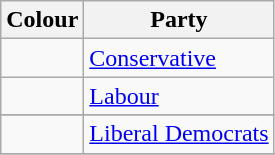<table class="wikitable">
<tr>
<th>Colour</th>
<th>Party</th>
</tr>
<tr>
<td></td>
<td><a href='#'>Conservative</a></td>
</tr>
<tr>
<td></td>
<td><a href='#'>Labour</a></td>
</tr>
<tr>
</tr>
<tr>
<td></td>
<td><a href='#'>Liberal Democrats</a></td>
</tr>
<tr>
</tr>
</table>
